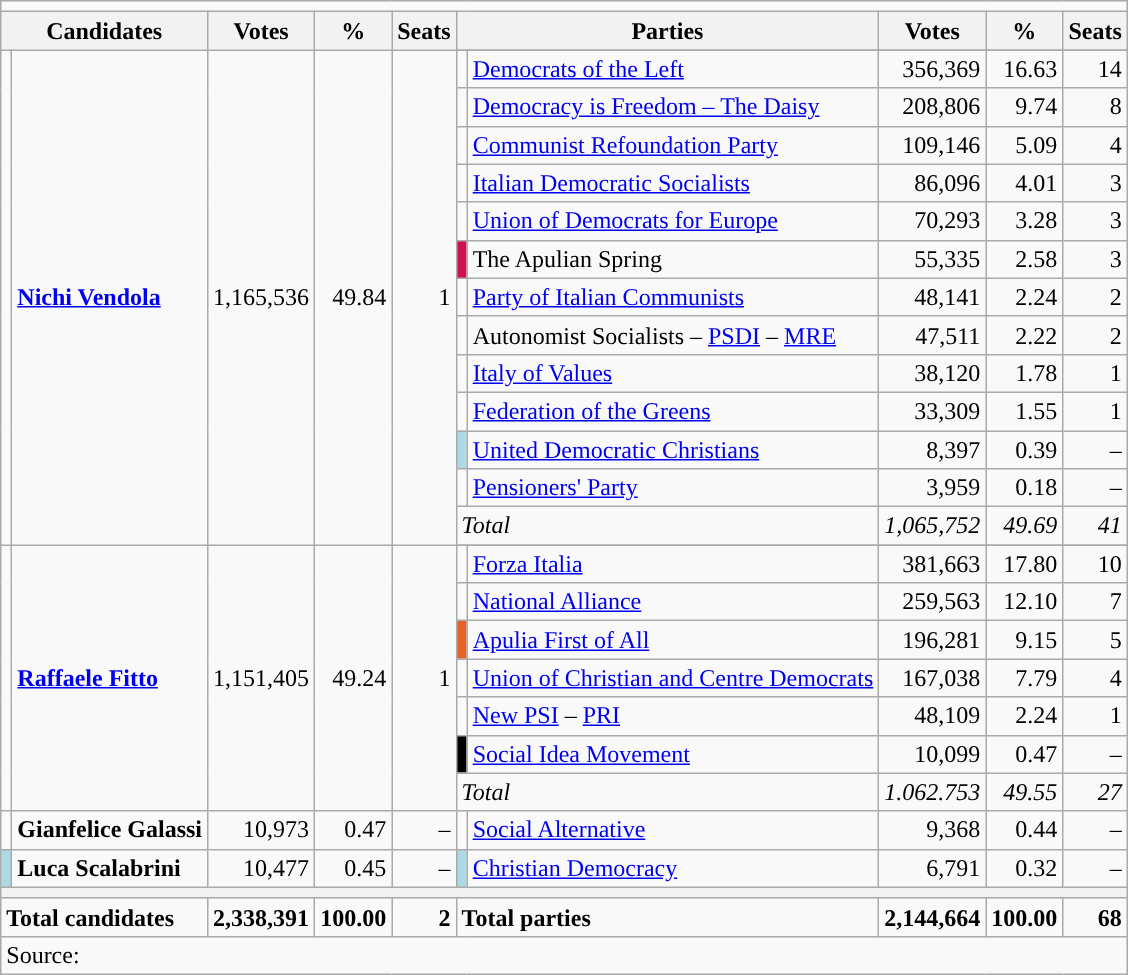<table class="wikitable">
<tr>
<td colspan=10></td>
</tr>
<tr>
<th colspan=2>Candidates</th>
<th>Votes</th>
<th>%</th>
<th>Seats</th>
<th colspan=2>Parties</th>
<th>Votes</th>
<th>%</th>
<th>Seats</th>
</tr>
<tr>
<td rowspan=14></td>
<td rowspan=14><strong><a href='#'>Nichi Vendola</a></strong></td>
<td rowspan=14 align=right>1,165,536</td>
<td rowspan=14 align=right>49.84</td>
<td rowspan=14 align=right>1</td>
</tr>
<tr>
<td></td>
<td><a href='#'>Democrats of the Left</a></td>
<td align=right>356,369</td>
<td align=right>16.63</td>
<td align=right>14</td>
</tr>
<tr>
<td></td>
<td><a href='#'>Democracy is Freedom – The Daisy</a></td>
<td align=right>208,806</td>
<td align=right>9.74</td>
<td align=right>8</td>
</tr>
<tr>
<td></td>
<td><a href='#'>Communist Refoundation Party</a></td>
<td align=right>109,146</td>
<td align=right>5.09</td>
<td align=right>4</td>
</tr>
<tr>
<td></td>
<td><a href='#'>Italian Democratic Socialists</a></td>
<td align=right>86,096</td>
<td align=right>4.01</td>
<td align=right>3</td>
</tr>
<tr>
<td></td>
<td><a href='#'>Union of Democrats for Europe</a></td>
<td align=right>70,293</td>
<td align=right>3.28</td>
<td align=right>3</td>
</tr>
<tr>
<td bgcolor="#D1114E"></td>
<td>The Apulian Spring</td>
<td align=right>55,335</td>
<td align=right>2.58</td>
<td align=right>3</td>
</tr>
<tr>
<td></td>
<td><a href='#'>Party of Italian Communists</a></td>
<td align=right>48,141</td>
<td align=right>2.24</td>
<td align=right>2</td>
</tr>
<tr>
<td></td>
<td>Autonomist Socialists – <a href='#'>PSDI</a> – <a href='#'>MRE</a></td>
<td align=right>47,511</td>
<td align=right>2.22</td>
<td align=right>2</td>
</tr>
<tr>
<td></td>
<td><a href='#'>Italy of Values</a></td>
<td align=right>38,120</td>
<td align=right>1.78</td>
<td align=right>1</td>
</tr>
<tr>
<td></td>
<td><a href='#'>Federation of the Greens</a></td>
<td align=right>33,309</td>
<td align=right>1.55</td>
<td align=right>1</td>
</tr>
<tr>
<td bgcolor="lightblue"></td>
<td><a href='#'>United Democratic Christians</a></td>
<td align=right>8,397</td>
<td align=right>0.39</td>
<td align=right>–</td>
</tr>
<tr>
<td></td>
<td><a href='#'>Pensioners' Party</a></td>
<td align=right>3,959</td>
<td align=right>0.18</td>
<td align=right>–</td>
</tr>
<tr>
<td colspan=2><em>Total</em></td>
<td align=right><em>1,065,752</em></td>
<td align=right><em>49.69</em></td>
<td align=right><em>41</em></td>
</tr>
<tr>
<td rowspan=8></td>
<td rowspan=8><strong><a href='#'>Raffaele Fitto</a></strong></td>
<td rowspan=8 align=right>1,151,405</td>
<td rowspan=8 align=right>49.24</td>
<td rowspan=8 align=right>1</td>
</tr>
<tr>
<td></td>
<td><a href='#'>Forza Italia</a></td>
<td align=right>381,663</td>
<td align=right>17.80</td>
<td align=right>10</td>
</tr>
<tr>
<td></td>
<td><a href='#'>National Alliance</a></td>
<td align=right>259,563</td>
<td align=right>12.10</td>
<td align=right>7</td>
</tr>
<tr>
<td bgcolor="#E76227"></td>
<td><a href='#'>Apulia First of All</a></td>
<td align=right>196,281</td>
<td align=right>9.15</td>
<td align=right>5</td>
</tr>
<tr>
<td></td>
<td><a href='#'>Union of Christian and Centre Democrats</a></td>
<td align=right>167,038</td>
<td align=right>7.79</td>
<td align=right>4</td>
</tr>
<tr>
<td></td>
<td><a href='#'>New PSI</a> – <a href='#'>PRI</a></td>
<td align=right>48,109</td>
<td align=right>2.24</td>
<td align=right>1</td>
</tr>
<tr>
<td bgcolor="black"></td>
<td><a href='#'>Social Idea Movement</a></td>
<td align=right>10,099</td>
<td align=right>0.47</td>
<td align=right>–</td>
</tr>
<tr>
<td colspan=2><em>Total</em></td>
<td align=right><em>1.062.753</em></td>
<td align=right><em>49.55</em></td>
<td align=right><em>27</em></td>
</tr>
<tr>
<td></td>
<td><strong>Gianfelice Galassi</strong></td>
<td align=right>10,973</td>
<td align=right>0.47</td>
<td align=right>–</td>
<td></td>
<td><a href='#'>Social Alternative</a></td>
<td align=right>9,368</td>
<td align=right>0.44</td>
<td align=right>–</td>
</tr>
<tr>
<td bgcolor="lightblue"></td>
<td><strong>Luca Scalabrini</strong></td>
<td align=right>10,477</td>
<td align=right>0.45</td>
<td align=right>–</td>
<td bgcolor="lightblue"></td>
<td><a href='#'>Christian Democracy</a></td>
<td align=right>6,791</td>
<td align=right>0.32</td>
<td align=right>–</td>
</tr>
<tr>
<th colspan=10></th>
</tr>
<tr>
<td colspan=2><strong>Total candidates</strong></td>
<td align=right><strong>2,338,391</strong></td>
<td align=right><strong>100.00</strong></td>
<td align=right><strong>2</strong></td>
<td colspan=2><strong>Total parties</strong></td>
<td align=right><strong>2,144,664</strong></td>
<td align=right><strong>100.00</strong></td>
<td align=right><strong>68</strong></td>
</tr>
<tr>
<td colspan=10>Source: </td>
</tr>
</table>
